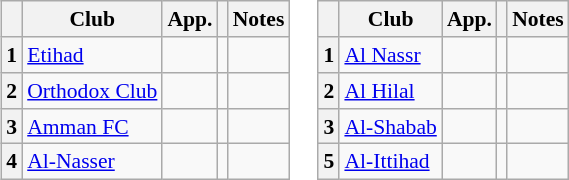<table>
<tr valign=top style="font-size:90%">
<td><br><table class="wikitable">
<tr>
<th></th>
<th>Club</th>
<th>App.</th>
<th></th>
<th>Notes</th>
</tr>
<tr>
<th>1</th>
<td><a href='#'>Etihad</a></td>
<td></td>
<td></td>
<td></td>
</tr>
<tr>
<th>2</th>
<td><a href='#'>Orthodox Club</a></td>
<td></td>
<td></td>
<td></td>
</tr>
<tr>
<th>3</th>
<td><a href='#'>Amman FC</a></td>
<td></td>
<td></td>
<td></td>
</tr>
<tr>
<th>4</th>
<td><a href='#'>Al-Nasser</a></td>
<td></td>
<td></td>
<td></td>
</tr>
</table>
</td>
<td><br><table class="wikitable">
<tr>
<th></th>
<th>Club</th>
<th>App.</th>
<th></th>
<th>Notes</th>
</tr>
<tr>
<th>1</th>
<td><a href='#'>Al Nassr</a></td>
<td></td>
<td></td>
<td></td>
</tr>
<tr>
<th>2</th>
<td><a href='#'>Al Hilal</a></td>
<td></td>
<td></td>
<td></td>
</tr>
<tr>
<th>3</th>
<td><a href='#'>Al-Shabab</a></td>
<td></td>
<td></td>
<td></td>
</tr>
<tr>
<th>5</th>
<td><a href='#'>Al-Ittihad</a></td>
<td></td>
<td></td>
<td></td>
</tr>
</table>
</td>
</tr>
</table>
